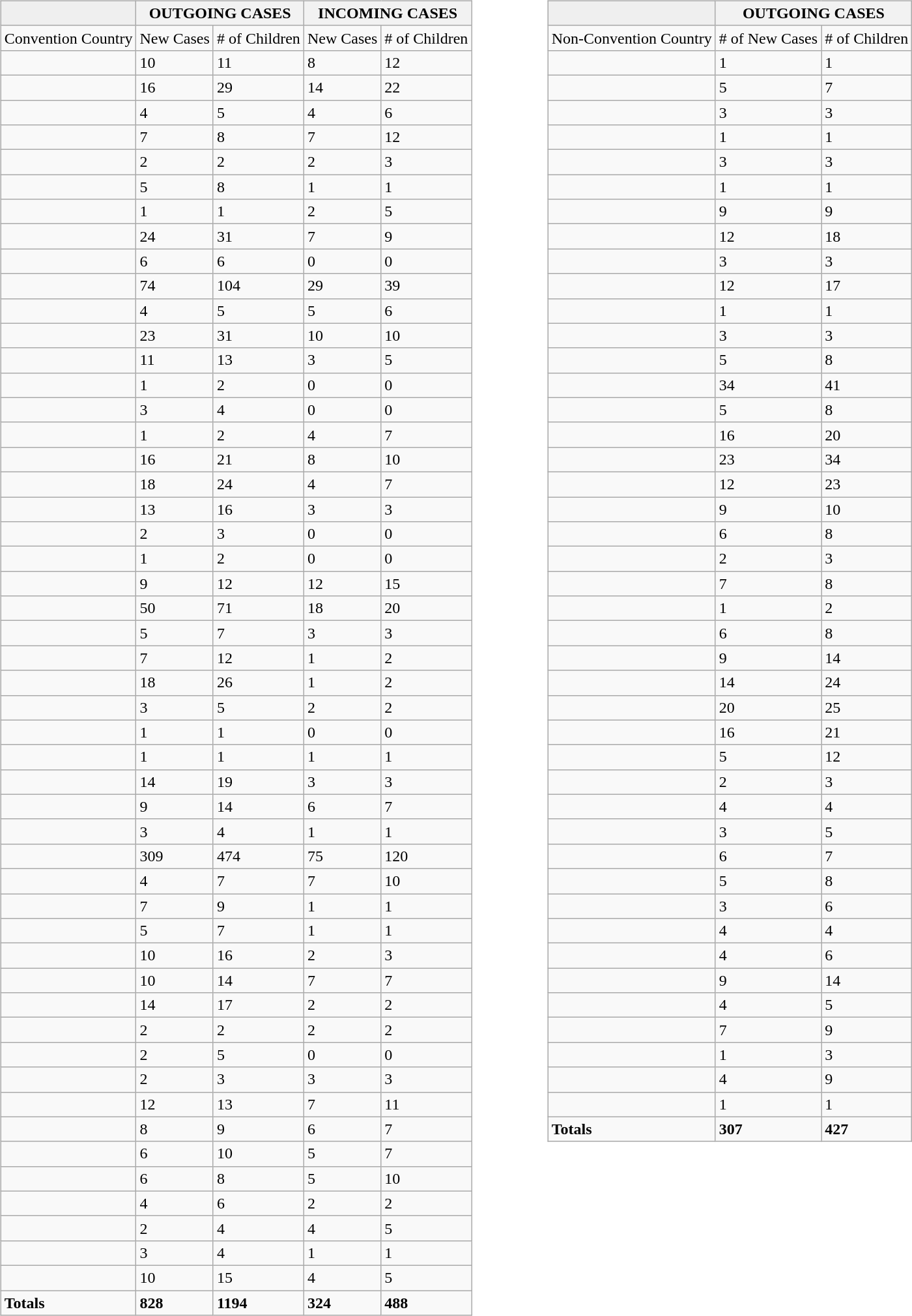<table border=0  width=1000>
<tr>
<td><br><table class="wikitable">
<tr>
<th style="background: #efefef;"></th>
<th colspan="2">OUTGOING CASES</th>
<th colspan="2">INCOMING CASES</th>
</tr>
<tr>
<td>Convention Country</td>
<td>New Cases</td>
<td># of Children</td>
<td>New Cases</td>
<td># of Children</td>
</tr>
<tr>
<td></td>
<td>10</td>
<td>11</td>
<td>8</td>
<td>12</td>
</tr>
<tr>
<td></td>
<td>16</td>
<td>29</td>
<td>14</td>
<td>22</td>
</tr>
<tr>
<td></td>
<td>4</td>
<td>5</td>
<td>4</td>
<td>6</td>
</tr>
<tr>
<td></td>
<td>7</td>
<td>8</td>
<td>7</td>
<td>12</td>
</tr>
<tr>
<td></td>
<td>2</td>
<td>2</td>
<td>2</td>
<td>3</td>
</tr>
<tr>
<td></td>
<td>5</td>
<td>8</td>
<td>1</td>
<td>1</td>
</tr>
<tr>
<td></td>
<td>1</td>
<td>1</td>
<td>2</td>
<td>5</td>
</tr>
<tr>
<td></td>
<td>24</td>
<td>31</td>
<td>7</td>
<td>9</td>
</tr>
<tr>
<td></td>
<td>6</td>
<td>6</td>
<td>0</td>
<td>0</td>
</tr>
<tr>
<td></td>
<td>74</td>
<td>104</td>
<td>29</td>
<td>39</td>
</tr>
<tr>
<td></td>
<td>4</td>
<td>5</td>
<td>5</td>
<td>6</td>
</tr>
<tr>
<td></td>
<td>23</td>
<td>31</td>
<td>10</td>
<td>10</td>
</tr>
<tr>
<td></td>
<td>11</td>
<td>13</td>
<td>3</td>
<td>5</td>
</tr>
<tr>
<td></td>
<td>1</td>
<td>2</td>
<td>0</td>
<td>0</td>
</tr>
<tr>
<td></td>
<td>3</td>
<td>4</td>
<td>0</td>
<td>0</td>
</tr>
<tr>
<td></td>
<td>1</td>
<td>2</td>
<td>4</td>
<td>7</td>
</tr>
<tr>
<td></td>
<td>16</td>
<td>21</td>
<td>8</td>
<td>10</td>
</tr>
<tr>
<td></td>
<td>18</td>
<td>24</td>
<td>4</td>
<td>7</td>
</tr>
<tr>
<td></td>
<td>13</td>
<td>16</td>
<td>3</td>
<td>3</td>
</tr>
<tr>
<td></td>
<td>2</td>
<td>3</td>
<td>0</td>
<td>0</td>
</tr>
<tr>
<td></td>
<td>1</td>
<td>2</td>
<td>0</td>
<td>0</td>
</tr>
<tr>
<td></td>
<td>9</td>
<td>12</td>
<td>12</td>
<td>15</td>
</tr>
<tr>
<td></td>
<td>50</td>
<td>71</td>
<td>18</td>
<td>20</td>
</tr>
<tr>
<td></td>
<td>5</td>
<td>7</td>
<td>3</td>
<td>3</td>
</tr>
<tr>
<td></td>
<td>7</td>
<td>12</td>
<td>1</td>
<td>2</td>
</tr>
<tr>
<td></td>
<td>18</td>
<td>26</td>
<td>1</td>
<td>2</td>
</tr>
<tr>
<td></td>
<td>3</td>
<td>5</td>
<td>2</td>
<td>2</td>
</tr>
<tr>
<td></td>
<td>1</td>
<td>1</td>
<td>0</td>
<td>0</td>
</tr>
<tr>
<td></td>
<td>1</td>
<td>1</td>
<td>1</td>
<td>1</td>
</tr>
<tr>
<td></td>
<td>14</td>
<td>19</td>
<td>3</td>
<td>3</td>
</tr>
<tr>
<td></td>
<td>9</td>
<td>14</td>
<td>6</td>
<td>7</td>
</tr>
<tr>
<td></td>
<td>3</td>
<td>4</td>
<td>1</td>
<td>1</td>
</tr>
<tr>
<td></td>
<td>309</td>
<td>474</td>
<td>75</td>
<td>120</td>
</tr>
<tr>
<td></td>
<td>4</td>
<td>7</td>
<td>7</td>
<td>10</td>
</tr>
<tr>
<td></td>
<td>7</td>
<td>9</td>
<td>1</td>
<td>1</td>
</tr>
<tr>
<td></td>
<td>5</td>
<td>7</td>
<td>1</td>
<td>1</td>
</tr>
<tr>
<td></td>
<td>10</td>
<td>16</td>
<td>2</td>
<td>3</td>
</tr>
<tr>
<td></td>
<td>10</td>
<td>14</td>
<td>7</td>
<td>7</td>
</tr>
<tr>
<td></td>
<td>14</td>
<td>17</td>
<td>2</td>
<td>2</td>
</tr>
<tr>
<td></td>
<td>2</td>
<td>2</td>
<td>2</td>
<td>2</td>
</tr>
<tr>
<td></td>
<td>2</td>
<td>5</td>
<td>0</td>
<td>0</td>
</tr>
<tr>
<td></td>
<td>2</td>
<td>3</td>
<td>3</td>
<td>3</td>
</tr>
<tr>
<td></td>
<td>12</td>
<td>13</td>
<td>7</td>
<td>11</td>
</tr>
<tr>
<td></td>
<td>8</td>
<td>9</td>
<td>6</td>
<td>7</td>
</tr>
<tr>
<td></td>
<td>6</td>
<td>10</td>
<td>5</td>
<td>7</td>
</tr>
<tr>
<td></td>
<td>6</td>
<td>8</td>
<td>5</td>
<td>10</td>
</tr>
<tr>
<td></td>
<td>4</td>
<td>6</td>
<td>2</td>
<td>2</td>
</tr>
<tr>
<td></td>
<td>2</td>
<td>4</td>
<td>4</td>
<td>5</td>
</tr>
<tr>
<td></td>
<td>3</td>
<td>4</td>
<td>1</td>
<td>1</td>
</tr>
<tr>
<td></td>
<td>10</td>
<td>15</td>
<td>4</td>
<td>5</td>
</tr>
<tr>
<td><strong>Totals</strong></td>
<td><strong>828</strong></td>
<td><strong>1194</strong></td>
<td><strong>324</strong></td>
<td><strong>488</strong></td>
</tr>
</table>
</td>
<td valign="top"><br><table class="wikitable">
<tr>
<th style="background: #efefef;"></th>
<th colspan="2">OUTGOING CASES</th>
</tr>
<tr>
<td>Non-Convention Country</td>
<td># of New Cases</td>
<td># of Children</td>
</tr>
<tr>
<td></td>
<td>1</td>
<td>1</td>
</tr>
<tr>
<td></td>
<td>5</td>
<td>7</td>
</tr>
<tr>
<td></td>
<td>3</td>
<td>3</td>
</tr>
<tr>
<td></td>
<td>1</td>
<td>1</td>
</tr>
<tr>
<td></td>
<td>3</td>
<td>3</td>
</tr>
<tr>
<td></td>
<td>1</td>
<td>1</td>
</tr>
<tr>
<td></td>
<td>9</td>
<td>9</td>
</tr>
<tr>
<td></td>
<td>12</td>
<td>18</td>
</tr>
<tr>
<td></td>
<td>3</td>
<td>3</td>
</tr>
<tr>
<td></td>
<td>12</td>
<td>17</td>
</tr>
<tr>
<td></td>
<td>1</td>
<td>1</td>
</tr>
<tr>
<td></td>
<td>3</td>
<td>3</td>
</tr>
<tr>
<td></td>
<td>5</td>
<td>8</td>
</tr>
<tr>
<td></td>
<td>34</td>
<td>41</td>
</tr>
<tr>
<td></td>
<td>5</td>
<td>8</td>
</tr>
<tr>
<td></td>
<td>16</td>
<td>20</td>
</tr>
<tr>
<td></td>
<td>23</td>
<td>34</td>
</tr>
<tr>
<td></td>
<td>12</td>
<td>23</td>
</tr>
<tr>
<td></td>
<td>9</td>
<td>10</td>
</tr>
<tr>
<td></td>
<td>6</td>
<td>8</td>
</tr>
<tr>
<td></td>
<td>2</td>
<td>3</td>
</tr>
<tr>
<td></td>
<td>7</td>
<td>8</td>
</tr>
<tr>
<td></td>
<td>1</td>
<td>2</td>
</tr>
<tr>
<td></td>
<td>6</td>
<td>8</td>
</tr>
<tr>
<td></td>
<td>9</td>
<td>14</td>
</tr>
<tr>
<td></td>
<td>14</td>
<td>24</td>
</tr>
<tr>
<td></td>
<td>20</td>
<td>25</td>
</tr>
<tr>
<td></td>
<td>16</td>
<td>21</td>
</tr>
<tr>
<td></td>
<td>5</td>
<td>12</td>
</tr>
<tr>
<td></td>
<td>2</td>
<td>3</td>
</tr>
<tr>
<td></td>
<td>4</td>
<td>4</td>
</tr>
<tr>
<td></td>
<td>3</td>
<td>5</td>
</tr>
<tr>
<td></td>
<td>6</td>
<td>7</td>
</tr>
<tr>
<td></td>
<td>5</td>
<td>8</td>
</tr>
<tr>
<td></td>
<td>3</td>
<td>6</td>
</tr>
<tr>
<td></td>
<td>4</td>
<td>4</td>
</tr>
<tr>
<td></td>
<td>4</td>
<td>6</td>
</tr>
<tr>
<td></td>
<td>9</td>
<td>14</td>
</tr>
<tr>
<td></td>
<td>4</td>
<td>5</td>
</tr>
<tr>
<td></td>
<td>7</td>
<td>9</td>
</tr>
<tr>
<td></td>
<td>1</td>
<td>3</td>
</tr>
<tr>
<td></td>
<td>4</td>
<td>9</td>
</tr>
<tr>
<td></td>
<td>1</td>
<td>1</td>
</tr>
<tr>
<td><strong>Totals</strong></td>
<td><strong>307</strong></td>
<td><strong>427</strong></td>
</tr>
</table>
</td>
</tr>
</table>
